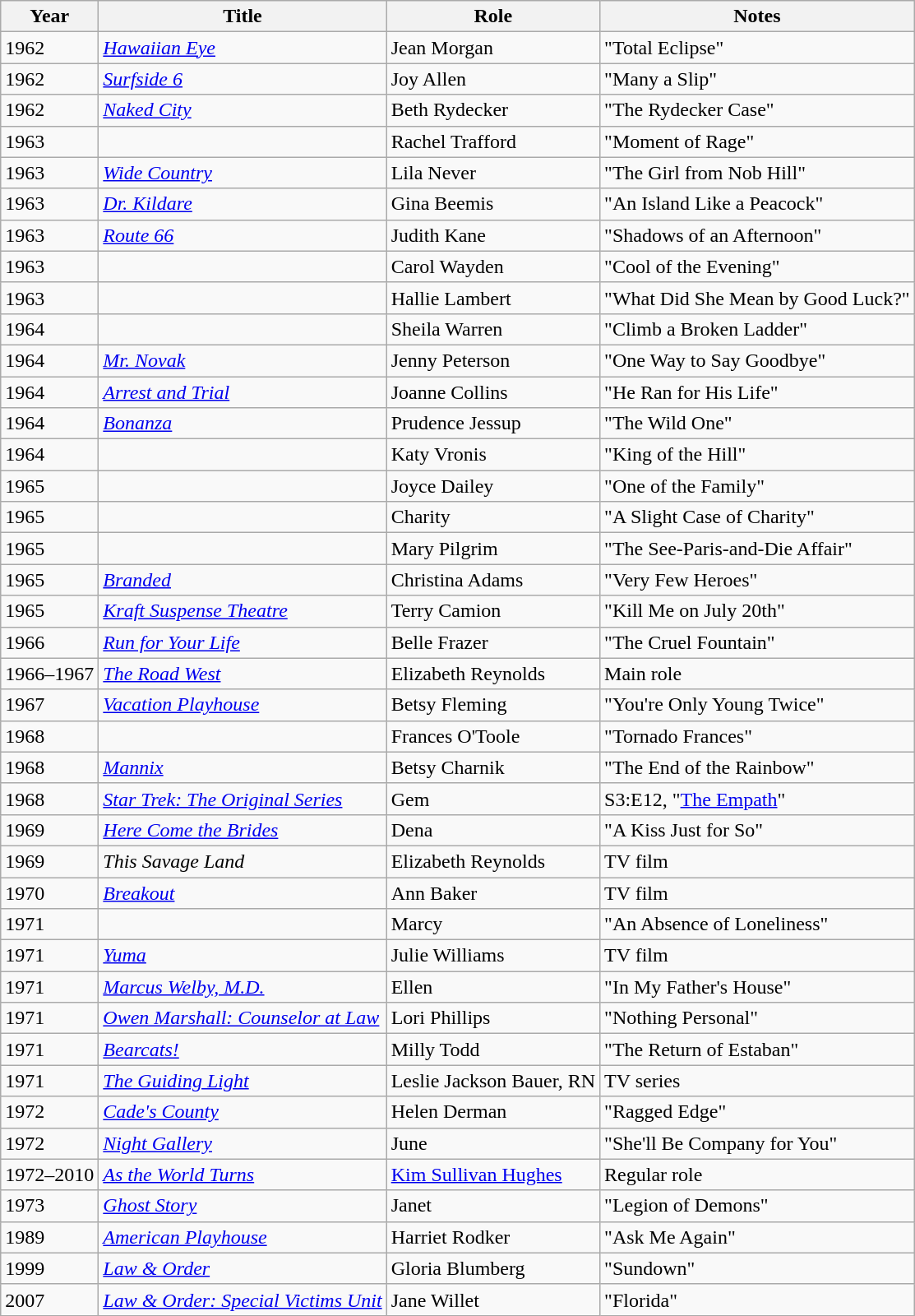<table class="wikitable sortable">
<tr>
<th>Year</th>
<th>Title</th>
<th>Role</th>
<th class="unsortable">Notes</th>
</tr>
<tr>
<td>1962</td>
<td><em><a href='#'>Hawaiian Eye</a></em></td>
<td>Jean Morgan</td>
<td>"Total Eclipse"</td>
</tr>
<tr>
<td>1962</td>
<td><em><a href='#'>Surfside 6</a></em></td>
<td>Joy Allen</td>
<td>"Many a Slip"</td>
</tr>
<tr>
<td>1962</td>
<td><em><a href='#'>Naked City</a></em></td>
<td>Beth Rydecker</td>
<td>"The Rydecker Case"</td>
</tr>
<tr>
<td>1963</td>
<td><em></em></td>
<td>Rachel Trafford</td>
<td>"Moment of Rage"</td>
</tr>
<tr>
<td>1963</td>
<td><em><a href='#'>Wide Country</a></em></td>
<td>Lila Never</td>
<td>"The Girl from Nob Hill"</td>
</tr>
<tr>
<td>1963</td>
<td><em><a href='#'>Dr. Kildare</a></em></td>
<td>Gina Beemis</td>
<td>"An Island Like a Peacock"</td>
</tr>
<tr>
<td>1963</td>
<td><em><a href='#'>Route 66</a></em></td>
<td>Judith Kane</td>
<td>"Shadows of an Afternoon"</td>
</tr>
<tr>
<td>1963</td>
<td><em></em></td>
<td>Carol Wayden</td>
<td>"Cool of the Evening"</td>
</tr>
<tr>
<td>1963</td>
<td><em></em></td>
<td>Hallie Lambert</td>
<td>"What Did She Mean by Good Luck?"</td>
</tr>
<tr>
<td>1964</td>
<td><em></em></td>
<td>Sheila Warren</td>
<td>"Climb a Broken Ladder"</td>
</tr>
<tr>
<td>1964</td>
<td><em><a href='#'>Mr. Novak</a></em></td>
<td>Jenny Peterson</td>
<td>"One Way to Say Goodbye"</td>
</tr>
<tr>
<td>1964</td>
<td><em><a href='#'>Arrest and Trial</a></em></td>
<td>Joanne Collins</td>
<td>"He Ran for His Life"</td>
</tr>
<tr>
<td>1964</td>
<td><em><a href='#'>Bonanza</a></em></td>
<td>Prudence Jessup</td>
<td>"The Wild One"</td>
</tr>
<tr>
<td>1964</td>
<td><em></em></td>
<td>Katy Vronis</td>
<td>"King of the Hill"</td>
</tr>
<tr>
<td>1965</td>
<td><em></em></td>
<td>Joyce Dailey</td>
<td>"One of the Family"</td>
</tr>
<tr>
<td>1965</td>
<td><em></em></td>
<td>Charity</td>
<td>"A Slight Case of Charity"</td>
</tr>
<tr>
<td>1965</td>
<td><em></em></td>
<td>Mary Pilgrim</td>
<td>"The See-Paris-and-Die Affair"</td>
</tr>
<tr>
<td>1965</td>
<td><em><a href='#'>Branded</a></em></td>
<td>Christina Adams</td>
<td>"Very Few Heroes"</td>
</tr>
<tr>
<td>1965</td>
<td><em><a href='#'>Kraft Suspense Theatre</a></em></td>
<td>Terry Camion</td>
<td>"Kill Me on July 20th"</td>
</tr>
<tr>
<td>1966</td>
<td><em><a href='#'>Run for Your Life</a></em></td>
<td>Belle Frazer</td>
<td>"The Cruel Fountain"</td>
</tr>
<tr>
<td>1966–1967</td>
<td><em><a href='#'>The Road West</a></em></td>
<td>Elizabeth Reynolds</td>
<td>Main role</td>
</tr>
<tr>
<td>1967</td>
<td><em><a href='#'>Vacation Playhouse</a></em></td>
<td>Betsy Fleming</td>
<td>"You're Only Young Twice"</td>
</tr>
<tr>
<td>1968</td>
<td><em></em></td>
<td>Frances O'Toole</td>
<td>"Tornado Frances"</td>
</tr>
<tr>
<td>1968</td>
<td><em><a href='#'>Mannix</a></em></td>
<td>Betsy Charnik</td>
<td>"The End of the Rainbow"</td>
</tr>
<tr>
<td>1968</td>
<td><em><a href='#'>Star Trek: The Original Series</a></em></td>
<td>Gem</td>
<td>S3:E12, "<a href='#'>The Empath</a>"</td>
</tr>
<tr>
<td>1969</td>
<td><em><a href='#'>Here Come the Brides</a></em></td>
<td>Dena</td>
<td>"A Kiss Just for So"</td>
</tr>
<tr>
<td>1969</td>
<td><em>This Savage Land</em></td>
<td>Elizabeth Reynolds</td>
<td>TV film</td>
</tr>
<tr>
<td>1970</td>
<td><em><a href='#'>Breakout</a></em></td>
<td>Ann Baker</td>
<td>TV film</td>
</tr>
<tr>
<td>1971</td>
<td><em></em></td>
<td>Marcy</td>
<td>"An Absence of Loneliness"</td>
</tr>
<tr>
<td>1971</td>
<td><em><a href='#'>Yuma</a></em></td>
<td>Julie Williams</td>
<td>TV film</td>
</tr>
<tr>
<td>1971</td>
<td><em><a href='#'>Marcus Welby, M.D.</a></em></td>
<td>Ellen</td>
<td>"In My Father's House"</td>
</tr>
<tr>
<td>1971</td>
<td><em><a href='#'>Owen Marshall: Counselor at Law</a></em></td>
<td>Lori Phillips</td>
<td>"Nothing Personal"</td>
</tr>
<tr>
<td>1971</td>
<td><em><a href='#'>Bearcats!</a></em></td>
<td>Milly Todd</td>
<td>"The Return of Estaban"</td>
</tr>
<tr>
<td>1971</td>
<td><em><a href='#'>The Guiding Light</a></em></td>
<td>Leslie Jackson Bauer, RN</td>
<td>TV series</td>
</tr>
<tr>
<td>1972</td>
<td><em><a href='#'>Cade's County</a></em></td>
<td>Helen Derman</td>
<td>"Ragged Edge"</td>
</tr>
<tr>
<td>1972</td>
<td><em><a href='#'>Night Gallery</a></em></td>
<td>June</td>
<td>"She'll Be Company for You"</td>
</tr>
<tr>
<td>1972–2010</td>
<td><em><a href='#'>As the World Turns</a></em></td>
<td><a href='#'>Kim Sullivan Hughes</a></td>
<td>Regular role</td>
</tr>
<tr>
<td>1973</td>
<td><em><a href='#'>Ghost Story</a></em></td>
<td>Janet</td>
<td>"Legion of Demons"</td>
</tr>
<tr>
<td>1989</td>
<td><em><a href='#'>American Playhouse</a></em></td>
<td>Harriet Rodker</td>
<td>"Ask Me Again"</td>
</tr>
<tr>
<td>1999</td>
<td><em><a href='#'>Law & Order</a></em></td>
<td>Gloria Blumberg</td>
<td>"Sundown"</td>
</tr>
<tr>
<td>2007</td>
<td><em><a href='#'>Law & Order: Special Victims Unit</a></em></td>
<td>Jane Willet</td>
<td>"Florida"</td>
</tr>
</table>
